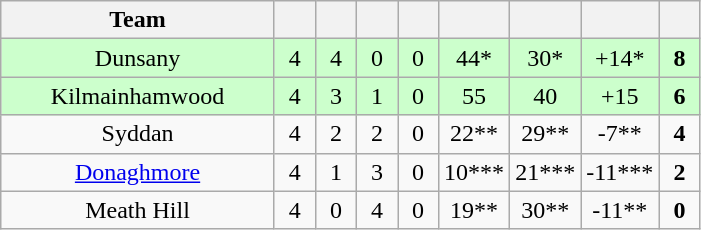<table class="wikitable" style="text-align:center">
<tr>
<th width="175">Team</th>
<th width="20"></th>
<th width="20"></th>
<th width="20"></th>
<th width="20"></th>
<th width="20"></th>
<th width="20"></th>
<th width="20"></th>
<th width="20"></th>
</tr>
<tr style="background:#cfc;">
<td>Dunsany</td>
<td>4</td>
<td>4</td>
<td>0</td>
<td>0</td>
<td>44*</td>
<td>30*</td>
<td>+14*</td>
<td><strong>8</strong></td>
</tr>
<tr style="background:#cfc;">
<td>Kilmainhamwood</td>
<td>4</td>
<td>3</td>
<td>1</td>
<td>0</td>
<td>55</td>
<td>40</td>
<td>+15</td>
<td><strong>6</strong></td>
</tr>
<tr>
<td>Syddan</td>
<td>4</td>
<td>2</td>
<td>2</td>
<td>0</td>
<td>22**</td>
<td>29**</td>
<td>-7**</td>
<td><strong>4</strong></td>
</tr>
<tr>
<td><a href='#'>Donaghmore</a></td>
<td>4</td>
<td>1</td>
<td>3</td>
<td>0</td>
<td>10***</td>
<td>21***</td>
<td>-11***</td>
<td><strong>2</strong></td>
</tr>
<tr>
<td>Meath Hill</td>
<td>4</td>
<td>0</td>
<td>4</td>
<td>0</td>
<td>19**</td>
<td>30**</td>
<td>-11**</td>
<td><strong>0</strong></td>
</tr>
</table>
